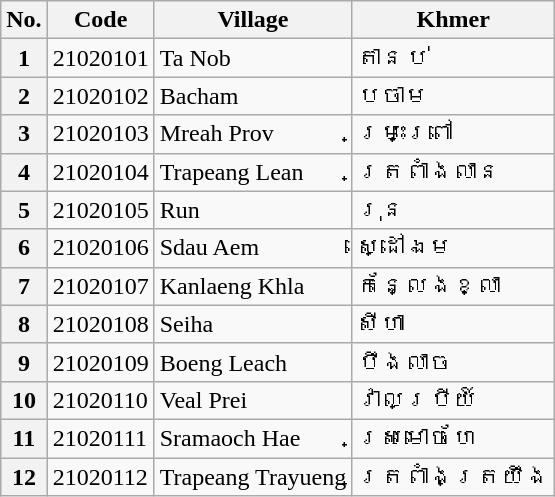<table class="wikitable sortable mw-collapsible">
<tr>
<th>No.</th>
<th>Code</th>
<th>Village</th>
<th>Khmer</th>
</tr>
<tr>
<th>1</th>
<td>21020101</td>
<td>Ta Nob</td>
<td>តានប់</td>
</tr>
<tr>
<th>2</th>
<td>21020102</td>
<td>Bacham</td>
<td>បចាម</td>
</tr>
<tr>
<th>3</th>
<td>21020103</td>
<td>Mreah Prov</td>
<td>ម្រះព្រៅ</td>
</tr>
<tr>
<th>4</th>
<td>21020104</td>
<td>Trapeang Lean</td>
<td>ត្រពាំងលាន</td>
</tr>
<tr>
<th>5</th>
<td>21020105</td>
<td>Run</td>
<td>រុន</td>
</tr>
<tr>
<th>6</th>
<td>21020106</td>
<td>Sdau Aem</td>
<td>ស្ដៅឯម</td>
</tr>
<tr>
<th>7</th>
<td>21020107</td>
<td>Kanlaeng Khla</td>
<td>កន្លែងខ្លា</td>
</tr>
<tr>
<th>8</th>
<td>21020108</td>
<td>Seiha</td>
<td>សីហា</td>
</tr>
<tr>
<th>9</th>
<td>21020109</td>
<td>Boeng Leach</td>
<td>បឹងលាច</td>
</tr>
<tr>
<th>10</th>
<td>21020110</td>
<td>Veal Prei</td>
<td>វាលប្រីយ៍</td>
</tr>
<tr>
<th>11</th>
<td>21020111</td>
<td>Sramaoch Hae</td>
<td>ស្រមោចហែ</td>
</tr>
<tr>
<th>12</th>
<td>21020112</td>
<td>Trapeang Trayueng</td>
<td>ត្រពាំងត្រយឹង</td>
</tr>
</table>
